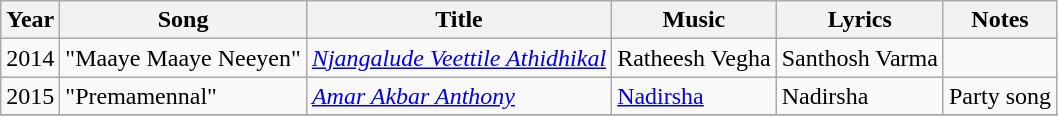<table class="wikitable sortable">
<tr>
<th>Year</th>
<th>Song</th>
<th>Title</th>
<th>Music</th>
<th>Lyrics</th>
<th>Notes</th>
</tr>
<tr>
<td>2014</td>
<td>"Maaye Maaye Neeyen"</td>
<td><em><a href='#'>Njangalude Veettile Athidhikal</a></em></td>
<td>Ratheesh Vegha</td>
<td>Santhosh Varma</td>
<td></td>
</tr>
<tr>
<td>2015</td>
<td>"Premamennal"</td>
<td><em><a href='#'>Amar Akbar Anthony</a></em></td>
<td><a href='#'>Nadirsha</a></td>
<td>Nadirsha</td>
<td>Party song</td>
</tr>
<tr>
</tr>
</table>
